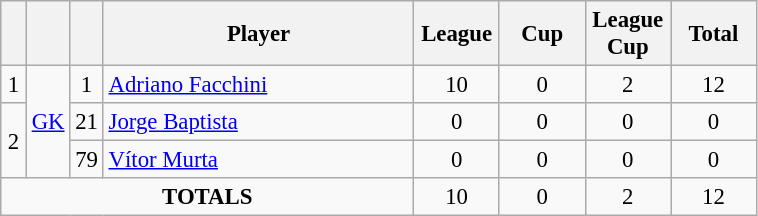<table class="wikitable sortable" style="font-size: 95%; text-align: center;">
<tr>
<th width=10></th>
<th width=10></th>
<th width=10></th>
<th width=200>Player</th>
<th width=50>League</th>
<th width=50>Cup</th>
<th width=50>League Cup</th>
<th width=50>Total</th>
</tr>
<tr>
<td>1</td>
<td rowspan="3"><a href='#'>GK</a></td>
<td>1</td>
<td align=left> <a href='#'>Adriano Facchini</a></td>
<td>10</td>
<td>0</td>
<td>2</td>
<td>12</td>
</tr>
<tr>
<td rowspan="2">2</td>
<td>21</td>
<td align=left> <a href='#'>Jorge Baptista</a></td>
<td>0</td>
<td>0</td>
<td>0</td>
<td>0</td>
</tr>
<tr>
<td>79</td>
<td align=left> <a href='#'>Vítor Murta</a></td>
<td>0</td>
<td>0</td>
<td>0</td>
<td>0</td>
</tr>
<tr>
<td colspan="4"><strong>TOTALS</strong></td>
<td>10</td>
<td>0</td>
<td>2</td>
<td>12</td>
</tr>
</table>
